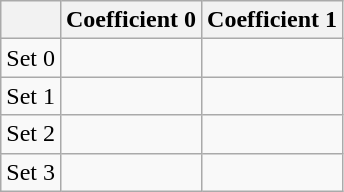<table class="wikitable">
<tr>
<th></th>
<th>Coefficient 0</th>
<th>Coefficient 1</th>
</tr>
<tr>
<td>Set 0</td>
<td></td>
<td></td>
</tr>
<tr>
<td>Set 1</td>
<td></td>
<td></td>
</tr>
<tr>
<td>Set 2</td>
<td></td>
<td></td>
</tr>
<tr>
<td>Set 3</td>
<td></td>
<td></td>
</tr>
</table>
